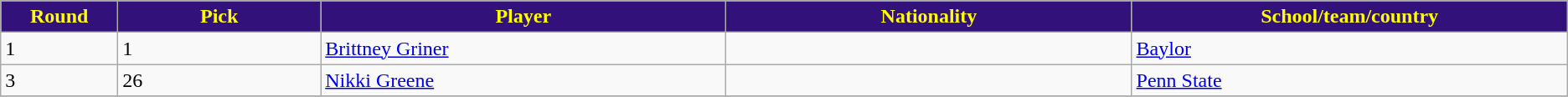<table class="wikitable">
<tr>
<th style="background:#32127A; color:#FFFF00;" width="2%">Round</th>
<th style="background:#32127A; color:#FFFF00;" width="5%">Pick</th>
<th style="background:#32127A; color:#FFFF00;" width="10%">Player</th>
<th style="background:#32127A; color:#FFFF00;" width="10%">Nationality</th>
<th style="background:#32127A; color:#FFFF00;" width="10%">School/team/country</th>
</tr>
<tr>
<td>1</td>
<td>1</td>
<td><a href='#'>Brittney Griner</a></td>
<td></td>
<td><a href='#'>Baylor</a></td>
</tr>
<tr>
<td>3</td>
<td>26</td>
<td><a href='#'>Nikki Greene</a></td>
<td></td>
<td><a href='#'>Penn State</a></td>
</tr>
<tr>
</tr>
</table>
